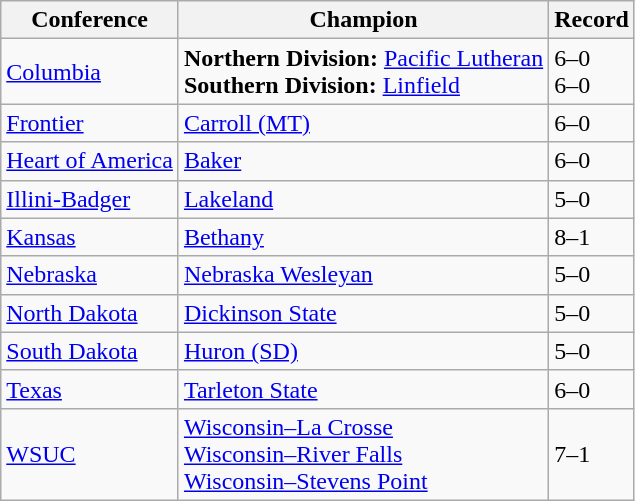<table class="wikitable">
<tr>
<th>Conference</th>
<th>Champion</th>
<th>Record</th>
</tr>
<tr>
<td><a href='#'>Columbia</a></td>
<td><strong>Northern Division:</strong> <a href='#'>Pacific Lutheran</a><br><strong>Southern Division:</strong> <a href='#'>Linfield</a></td>
<td>6–0<br>6–0</td>
</tr>
<tr>
<td><a href='#'>Frontier</a></td>
<td><a href='#'>Carroll (MT)</a></td>
<td>6–0</td>
</tr>
<tr>
<td><a href='#'>Heart of America</a></td>
<td><a href='#'>Baker</a></td>
<td>6–0</td>
</tr>
<tr>
<td><a href='#'>Illini-Badger</a></td>
<td><a href='#'>Lakeland</a></td>
<td>5–0</td>
</tr>
<tr>
<td><a href='#'>Kansas</a></td>
<td><a href='#'>Bethany</a></td>
<td>8–1</td>
</tr>
<tr>
<td><a href='#'>Nebraska</a></td>
<td><a href='#'>Nebraska Wesleyan</a></td>
<td>5–0</td>
</tr>
<tr>
<td><a href='#'>North Dakota</a></td>
<td><a href='#'>Dickinson State</a></td>
<td>5–0</td>
</tr>
<tr>
<td><a href='#'>South Dakota</a></td>
<td><a href='#'>Huron (SD)</a></td>
<td>5–0</td>
</tr>
<tr>
<td><a href='#'>Texas</a></td>
<td><a href='#'>Tarleton State</a></td>
<td>6–0</td>
</tr>
<tr>
<td><a href='#'>WSUC</a></td>
<td><a href='#'>Wisconsin–La Crosse</a><br><a href='#'>Wisconsin–River Falls</a><br><a href='#'>Wisconsin–Stevens Point</a></td>
<td>7–1</td>
</tr>
</table>
